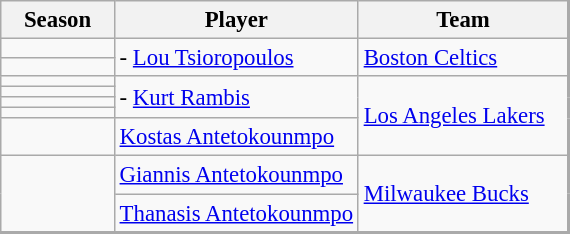<table class="wikitable sortable"| border=1 cellpadding=4 cellspacing=0 class="toccolours" border=" 1px solid #7f7f7f" style="margin: 0.5em 0 0 0; border-style: solid; border-right-width: 2px; border-bottom-width: 2px; border-collapse: collapse; font-size: 95%">
<tr>
<th bgcolor="#efefef" width="20%">Season</th>
<th bgcolor="#efefef" width="43%">Player</th>
<th bgcolor="#efefef" width="37%">Team</th>
</tr>
<tr>
<td style="text-align:center;"></td>
<td rowspan=2>- <a href='#'>Lou Tsioropoulos</a></td>
<td rowspan=2><a href='#'>Boston Celtics</a></td>
</tr>
<tr>
<td style="text-align:center;"></td>
</tr>
<tr>
<td style="text-align:center;"></td>
<td rowspan=4>- <a href='#'>Kurt Rambis</a></td>
<td rowspan=5><a href='#'>Los Angeles Lakers</a></td>
</tr>
<tr>
<td style="text-align:center;"></td>
</tr>
<tr>
<td style="text-align:center;"></td>
</tr>
<tr>
<td style="text-align:center;"></td>
</tr>
<tr>
<td style="text-align:center;"></td>
<td> <a href='#'>Kostas Antetokounmpo</a></td>
</tr>
<tr>
<td rowspan=2style="text-align:center;"></td>
<td> <a href='#'>Giannis Antetokounmpo</a></td>
<td rowspan=6><a href='#'>Milwaukee Bucks</a></td>
</tr>
<tr>
<td> <a href='#'>Thanasis Antetokounmpo</a></td>
</tr>
</table>
